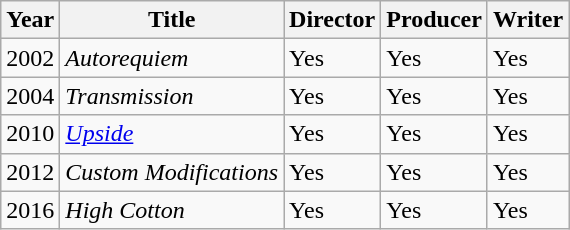<table class="wikitable">
<tr>
<th>Year</th>
<th>Title</th>
<th>Director</th>
<th>Producer</th>
<th>Writer</th>
</tr>
<tr>
<td>2002</td>
<td><em>Autorequiem</em></td>
<td>Yes</td>
<td>Yes</td>
<td>Yes</td>
</tr>
<tr>
<td>2004</td>
<td><em>Transmission</em></td>
<td>Yes</td>
<td>Yes</td>
<td>Yes</td>
</tr>
<tr>
<td>2010</td>
<td><em><a href='#'>Upside</a></em></td>
<td>Yes</td>
<td>Yes</td>
<td>Yes</td>
</tr>
<tr>
<td>2012</td>
<td><em>Custom Modifications</em></td>
<td>Yes</td>
<td>Yes</td>
<td>Yes</td>
</tr>
<tr>
<td>2016</td>
<td><em>High Cotton</em></td>
<td>Yes</td>
<td>Yes</td>
<td>Yes</td>
</tr>
</table>
